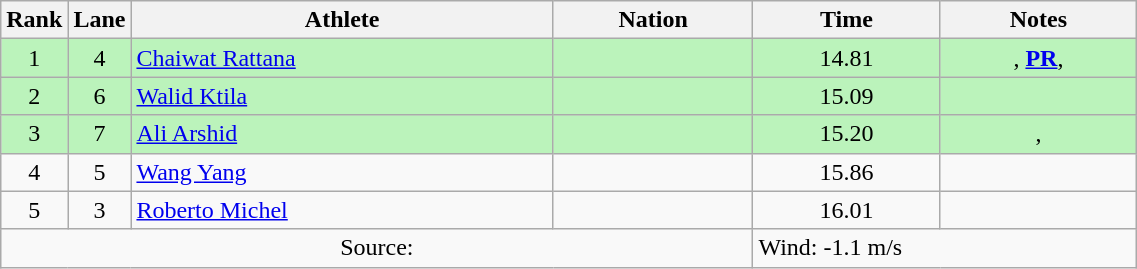<table class="wikitable sortable" style="text-align:center;width: 60%;">
<tr>
<th scope="col" style="width: 10px;">Rank</th>
<th scope="col" style="width: 10px;">Lane</th>
<th scope="col">Athlete</th>
<th scope="col">Nation</th>
<th scope="col">Time</th>
<th scope="col">Notes</th>
</tr>
<tr bgcolor=bbf3bb>
<td>1</td>
<td>4</td>
<td align=left><a href='#'>Chaiwat Rattana</a></td>
<td align=left></td>
<td>14.81</td>
<td>, <strong><a href='#'>PR</a></strong>, </td>
</tr>
<tr bgcolor=bbf3bb>
<td>2</td>
<td>6</td>
<td align=left><a href='#'>Walid Ktila</a></td>
<td align=left></td>
<td>15.09</td>
<td></td>
</tr>
<tr bgcolor=bbf3bb>
<td>3</td>
<td>7</td>
<td align=left><a href='#'>Ali Arshid</a></td>
<td align=left></td>
<td>15.20</td>
<td>, </td>
</tr>
<tr>
<td>4</td>
<td>5</td>
<td align=left><a href='#'>Wang Yang</a></td>
<td align=left></td>
<td>15.86</td>
<td></td>
</tr>
<tr>
<td>5</td>
<td>3</td>
<td align=left><a href='#'>Roberto Michel</a></td>
<td align=left></td>
<td>16.01</td>
<td></td>
</tr>
<tr class="sortbottom">
<td colspan="4">Source:</td>
<td colspan="2" style="text-align:left;">Wind: -1.1 m/s</td>
</tr>
</table>
